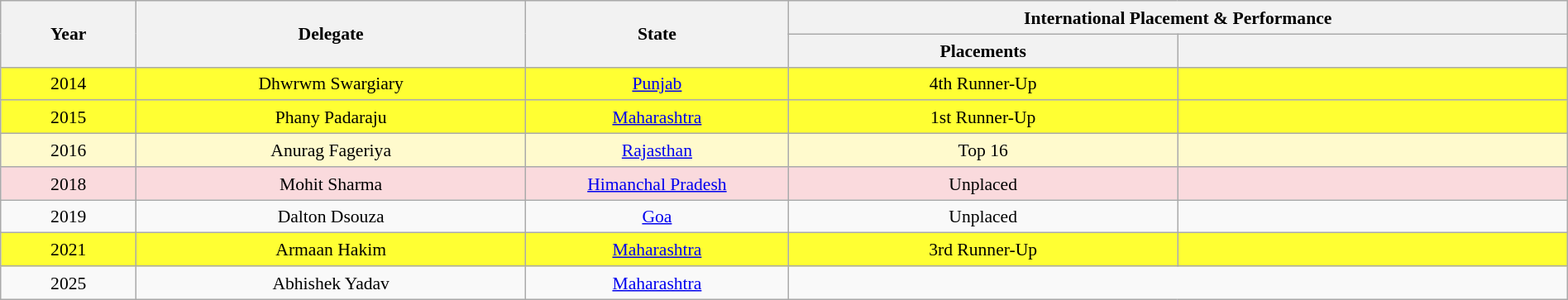<table class="wikitable" style="text-align:center; line-height:20px; font-size:90%; width:100%;">
<tr>
<th rowspan="2"  width=100px>Year</th>
<th rowspan="2"  width=300px>Delegate</th>
<th rowspan="2"  width=200px>State</th>
<th colspan="2"  width=100px>International Placement & Performance</th>
</tr>
<tr>
<th width=300px>Placements</th>
<th width=300px></th>
</tr>
<tr style="background-color:#FFFF33;">
<td>2014</td>
<td>Dhwrwm Swargiary</td>
<td><a href='#'>Punjab</a></td>
<td>4th Runner-Up</td>
<td></td>
</tr>
<tr style="background-color:#FFFF33;">
<td>2015</td>
<td>Phany Padaraju</td>
<td><a href='#'>Maharashtra</a></td>
<td>1st Runner-Up</td>
<td></td>
</tr>
<tr style="background-color:#FFFACD">
<td>2016</td>
<td>Anurag Fageriya</td>
<td><a href='#'>Rajasthan</a></td>
<td>Top 16</td>
<td></td>
</tr>
<tr style="background:#FADADD;">
<td>2018</td>
<td>Mohit Sharma</td>
<td><a href='#'>Himanchal Pradesh</a></td>
<td>Unplaced</td>
<td style="background:;"></td>
</tr>
<tr>
<td>2019</td>
<td>Dalton Dsouza</td>
<td><a href='#'>Goa</a></td>
<td>Unplaced</td>
<td></td>
</tr>
<tr style="background-color:#FFFF33;">
<td>2021</td>
<td>Armaan Hakim</td>
<td><a href='#'>Maharashtra</a></td>
<td>3rd Runner-Up</td>
<td style="background:;"></td>
</tr>
<tr>
<td>2025</td>
<td>Abhishek Yadav</td>
<td><a href='#'>Maharashtra</a></td>
<td colspan=2></td>
</tr>
</table>
